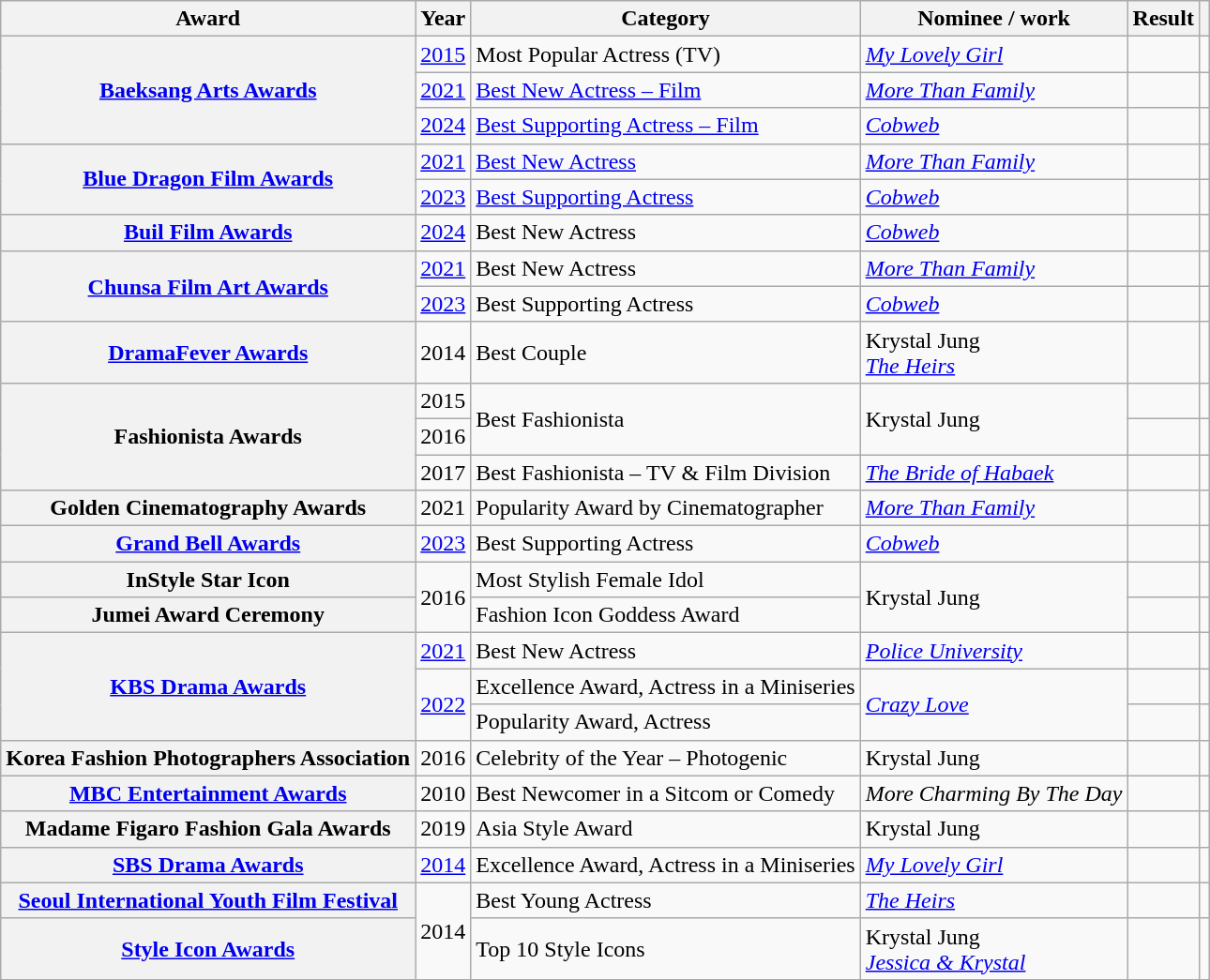<table class="wikitable plainrowheaders sortable">
<tr>
<th scope="col">Award</th>
<th scope="col">Year</th>
<th scope="col">Category</th>
<th scope="col">Nominee / work</th>
<th scope="col">Result</th>
<th scope="col" class="unsortable"></th>
</tr>
<tr>
<th scope="row" rowspan="3"><a href='#'>Baeksang Arts Awards</a></th>
<td style="text-align:center"><a href='#'>2015</a></td>
<td>Most Popular Actress (TV)</td>
<td><em><a href='#'>My Lovely Girl</a></em></td>
<td></td>
<td style="text-align:center"></td>
</tr>
<tr>
<td style="text-align:center"><a href='#'>2021</a></td>
<td><a href='#'>Best New Actress – Film</a></td>
<td><em><a href='#'>More Than Family</a></em></td>
<td></td>
<td style="text-align:center"></td>
</tr>
<tr>
<td style="text-align:center"><a href='#'>2024</a></td>
<td><a href='#'>Best Supporting Actress – Film</a></td>
<td><em><a href='#'>Cobweb</a></em></td>
<td></td>
<td style="text-align:center"></td>
</tr>
<tr>
<th scope="row"  rowspan="2"><a href='#'>Blue Dragon Film Awards</a></th>
<td style="text-align:center"><a href='#'>2021</a></td>
<td><a href='#'>Best New Actress</a></td>
<td><em><a href='#'>More Than Family</a></em></td>
<td></td>
<td style="text-align:center"></td>
</tr>
<tr>
<td style="text-align:center"><a href='#'>2023</a></td>
<td><a href='#'>Best Supporting Actress</a></td>
<td><em><a href='#'>Cobweb</a></em></td>
<td></td>
<td style="text-align:center"></td>
</tr>
<tr>
<th scope="row"><a href='#'>Buil Film Awards</a></th>
<td style="text-align:center"><a href='#'>2024</a></td>
<td>Best New Actress</td>
<td><em><a href='#'>Cobweb</a></em></td>
<td></td>
<td style="text-align:center"></td>
</tr>
<tr>
<th scope="row" rowspan="2"><a href='#'>Chunsa Film Art Awards</a></th>
<td style="text-align:center"><a href='#'>2021</a></td>
<td>Best New Actress</td>
<td><em><a href='#'>More Than Family</a></em></td>
<td></td>
<td style="text-align:center"></td>
</tr>
<tr>
<td style="text-align:center"><a href='#'>2023</a></td>
<td>Best Supporting Actress</td>
<td><em><a href='#'>Cobweb</a></em></td>
<td></td>
<td style="text-align:center"></td>
</tr>
<tr>
<th scope="row"><a href='#'>DramaFever Awards</a></th>
<td style="text-align:center">2014</td>
<td>Best Couple</td>
<td>Krystal Jung <br><em><a href='#'>The Heirs</a></em></td>
<td></td>
<td style="text-align:center"></td>
</tr>
<tr>
<th scope="row" rowspan="3">Fashionista Awards</th>
<td style="text-align:center">2015</td>
<td rowspan="2">Best Fashionista</td>
<td rowspan="2">Krystal Jung</td>
<td></td>
<td style="text-align:center"></td>
</tr>
<tr>
<td style="text-align:center">2016</td>
<td></td>
<td style="text-align:center"></td>
</tr>
<tr>
<td style="text-align:center">2017</td>
<td>Best Fashionista – TV & Film Division</td>
<td><em><a href='#'>The Bride of Habaek</a></em></td>
<td></td>
<td style="text-align:center"></td>
</tr>
<tr>
<th scope="row">Golden Cinematography Awards</th>
<td style="text-align:center">2021</td>
<td>Popularity Award by Cinematographer</td>
<td><em><a href='#'>More Than Family</a></em></td>
<td></td>
<td style="text-align:center"></td>
</tr>
<tr>
<th scope="row"><a href='#'>Grand Bell Awards</a></th>
<td style="text-align:center"><a href='#'>2023</a></td>
<td>Best Supporting Actress</td>
<td><em><a href='#'>Cobweb</a></em></td>
<td></td>
<td style="text-align:center"></td>
</tr>
<tr>
<th scope="row">InStyle Star Icon</th>
<td rowspan="2" style="text-align:center">2016</td>
<td>Most Stylish Female Idol</td>
<td rowspan="2">Krystal Jung</td>
<td></td>
<td style="text-align:center"></td>
</tr>
<tr>
<th scope="row">Jumei Award Ceremony</th>
<td>Fashion Icon Goddess Award</td>
<td></td>
<td style="text-align:center"></td>
</tr>
<tr>
<th scope="row" rowspan="3"><a href='#'>KBS Drama Awards</a></th>
<td style="text-align:center"><a href='#'>2021</a></td>
<td>Best New Actress</td>
<td><em><a href='#'>Police University</a></em></td>
<td></td>
<td style="text-align:center"></td>
</tr>
<tr>
<td rowspan="2" style="text-align:center"><a href='#'>2022</a></td>
<td>Excellence Award, Actress in a Miniseries</td>
<td rowspan="2"><em><a href='#'>Crazy Love</a></em></td>
<td></td>
<td style="text-align:center"></td>
</tr>
<tr>
<td>Popularity Award, Actress</td>
<td></td>
<td style="text-align:center"></td>
</tr>
<tr>
<th scope="row">Korea Fashion Photographers Association</th>
<td style="text-align:center">2016</td>
<td>Celebrity of the Year – Photogenic</td>
<td>Krystal Jung</td>
<td></td>
<td style="text-align:center"></td>
</tr>
<tr>
<th scope="row"><a href='#'>MBC Entertainment Awards</a></th>
<td style="text-align:center">2010</td>
<td>Best Newcomer in a Sitcom or Comedy</td>
<td><em>More Charming By The Day</em></td>
<td></td>
<td style="text-align:center"></td>
</tr>
<tr>
<th scope="row">Madame Figaro Fashion Gala Awards</th>
<td style="text-align:center">2019</td>
<td>Asia Style Award</td>
<td>Krystal Jung</td>
<td></td>
<td style="text-align:center"></td>
</tr>
<tr>
<th scope="row"><a href='#'>SBS Drama Awards</a></th>
<td style="text-align:center"><a href='#'>2014</a></td>
<td>Excellence Award, Actress in a Miniseries</td>
<td><em><a href='#'>My Lovely Girl</a></em></td>
<td></td>
<td style="text-align:center"></td>
</tr>
<tr>
<th scope="row"><a href='#'>Seoul International Youth Film Festival</a></th>
<td rowspan="2" style="text-align:center">2014</td>
<td>Best Young Actress</td>
<td><em><a href='#'>The Heirs</a></em></td>
<td></td>
<td style="text-align:center"></td>
</tr>
<tr>
<th scope="row"><a href='#'>Style Icon Awards</a></th>
<td>Top 10 Style Icons</td>
<td>Krystal Jung <br><em><a href='#'>Jessica & Krystal</a></em></td>
<td></td>
<td style="text-align:center"></td>
</tr>
</table>
